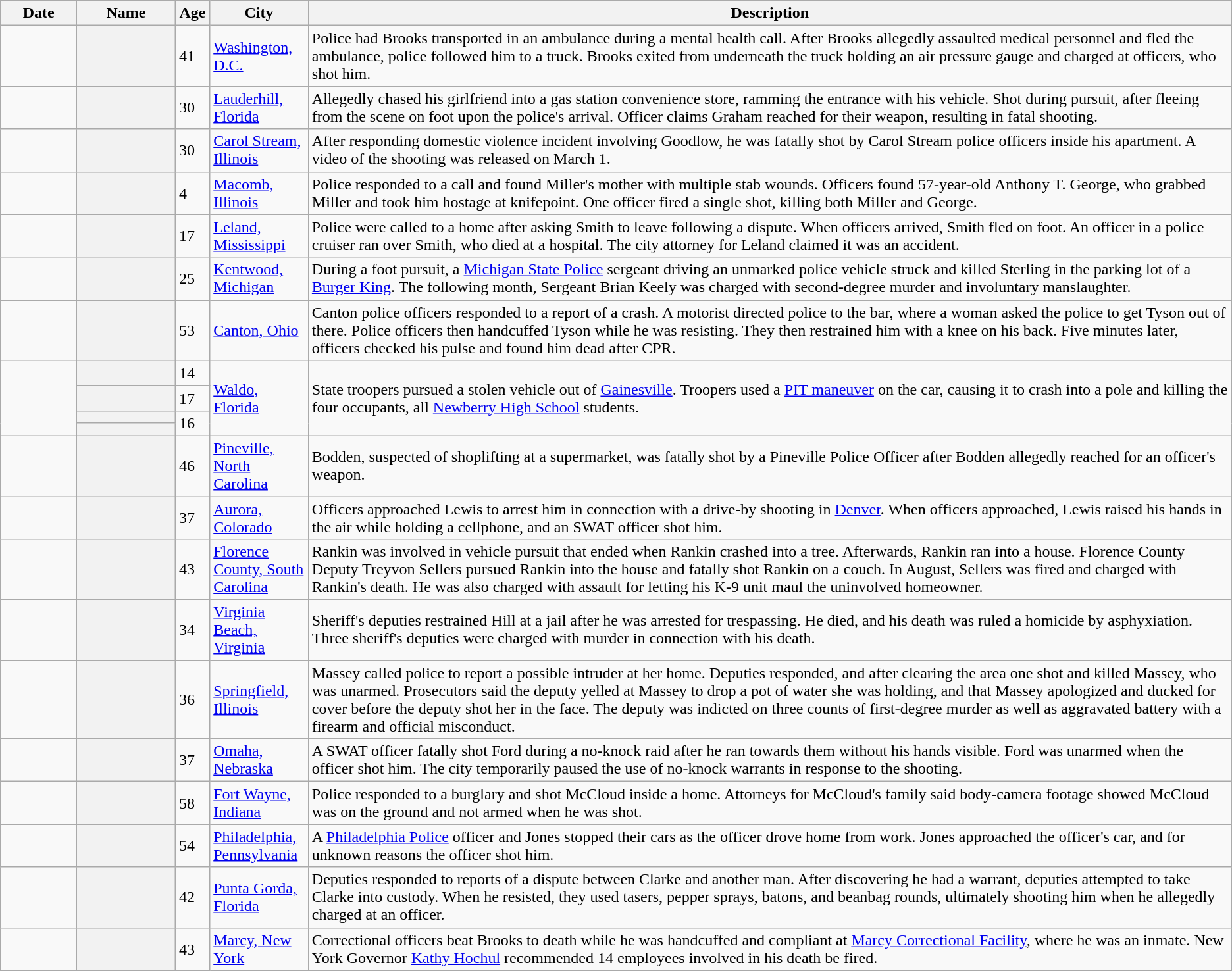<table class="wikitable sortable plainrowheaders">
<tr>
<th scope="col" style="width:6.2%">Date</th>
<th scope="col" style="width:8%">Name</th>
<th scope="col" style="width:2.8%">Age</th>
<th scope="col" style="width:8%">City</th>
<th scope="col" class="unsortable">Description</th>
</tr>
<tr>
<td></td>
<th scope="row"></th>
<td>41</td>
<td><a href='#'>Washington, D.C.</a></td>
<td>Police had Brooks transported in an ambulance during a mental health call. After Brooks allegedly assaulted medical personnel and fled the ambulance, police followed him to a truck. Brooks exited from underneath the truck holding an air pressure gauge and charged at officers, who shot him.</td>
</tr>
<tr>
<td></td>
<th scope="row"></th>
<td>30</td>
<td><a href='#'>Lauderhill, Florida</a></td>
<td>Allegedly chased his girlfriend into a gas station convenience store, ramming the entrance with his vehicle. Shot during pursuit, after fleeing from the scene on foot upon the police's arrival. Officer claims Graham reached for their weapon, resulting in fatal shooting.</td>
</tr>
<tr>
<td></td>
<th scope="row"></th>
<td>30</td>
<td><a href='#'>Carol Stream, Illinois</a></td>
<td>After responding domestic violence incident involving Goodlow, he was fatally shot by Carol Stream police officers inside his apartment. A video of the shooting was released on March 1.</td>
</tr>
<tr>
<td></td>
<th scope="row"></th>
<td>4</td>
<td><a href='#'>Macomb, Illinois</a></td>
<td>Police responded to a call and found Miller's mother with multiple stab wounds. Officers found 57-year-old Anthony T. George, who grabbed Miller and took him hostage at knifepoint. One officer fired a single shot, killing both Miller and George.</td>
</tr>
<tr>
<td></td>
<th scope="row"></th>
<td>17</td>
<td><a href='#'>Leland, Mississippi</a></td>
<td>Police were called to a home after asking Smith to leave following a dispute. When officers arrived, Smith fled on foot. An officer in a police cruiser ran over Smith, who died at a hospital. The city attorney for Leland claimed it was an accident.</td>
</tr>
<tr>
<td></td>
<th scope="row"></th>
<td>25</td>
<td><a href='#'>Kentwood, Michigan</a></td>
<td>During a foot pursuit, a <a href='#'>Michigan State Police</a> sergeant driving an unmarked police vehicle struck and killed Sterling in the parking lot of a <a href='#'>Burger King</a>. The following month, Sergeant Brian Keely was charged with second-degree murder and involuntary manslaughter.</td>
</tr>
<tr>
<td></td>
<th scope="row"></th>
<td>53</td>
<td><a href='#'>Canton, Ohio</a></td>
<td>Canton police officers responded to a report of a crash. A motorist directed police to the bar, where a woman asked the police to get Tyson out of there. Police officers then handcuffed Tyson while he was resisting. They then restrained him with a knee on his back. Five minutes later, officers checked his pulse and found him dead after CPR.</td>
</tr>
<tr>
<td rowspan=4></td>
<th scope="row"></th>
<td>14</td>
<td rowspan=4><a href='#'>Waldo, Florida</a></td>
<td rowspan=4>State troopers pursued a stolen vehicle out of <a href='#'>Gainesville</a>. Troopers used a <a href='#'>PIT maneuver</a> on the car, causing it to crash into a pole and killing the four occupants, all <a href='#'>Newberry High School</a> students.</td>
</tr>
<tr>
<th scope="row"></th>
<td>17</td>
</tr>
<tr>
<th scope="row"></th>
<td rowspan=2>16</td>
</tr>
<tr>
<th scope="row"></th>
</tr>
<tr>
<td></td>
<th scope="row"></th>
<td>46</td>
<td><a href='#'>Pineville, North Carolina</a></td>
<td>Bodden, suspected of shoplifting at a supermarket, was fatally shot by a Pineville Police Officer after Bodden allegedly reached for an officer's weapon.</td>
</tr>
<tr>
<td></td>
<th scope="row"></th>
<td>37</td>
<td><a href='#'>Aurora, Colorado</a></td>
<td>Officers approached Lewis to arrest him in connection with a drive-by shooting in <a href='#'>Denver</a>. When officers approached, Lewis raised his hands in the air while holding a cellphone, and an SWAT officer shot him.</td>
</tr>
<tr>
<td></td>
<th scope="row"></th>
<td>43</td>
<td><a href='#'>Florence County, South Carolina</a></td>
<td>Rankin was involved in vehicle pursuit that ended when Rankin crashed into a tree. Afterwards, Rankin ran into a house. Florence County Deputy Treyvon Sellers pursued Rankin into the house and fatally shot Rankin on a couch. In August, Sellers was fired and charged with Rankin's death. He was also charged with assault for letting his K-9 unit maul the uninvolved homeowner.</td>
</tr>
<tr>
<td></td>
<th scope="row"></th>
<td>34</td>
<td><a href='#'>Virginia Beach, Virginia</a></td>
<td>Sheriff's deputies restrained Hill at a jail after he was arrested for trespassing. He died, and his death was ruled a homicide by asphyxiation. Three sheriff's deputies were charged with murder in connection with his death.</td>
</tr>
<tr>
<td></td>
<th scope="row"></th>
<td>36</td>
<td><a href='#'>Springfield, Illinois</a></td>
<td>Massey called police to report a possible intruder at her home. Deputies responded, and after clearing the area one shot and killed Massey, who was unarmed. Prosecutors said the deputy yelled at Massey to drop a pot of water she was holding, and that Massey apologized and ducked for cover before the deputy shot her in the face. The deputy was indicted on three counts of first-degree murder as well as aggravated battery with a firearm and official misconduct.</td>
</tr>
<tr>
<td></td>
<th scope="row"></th>
<td>37</td>
<td><a href='#'>Omaha, Nebraska</a></td>
<td>A SWAT officer fatally shot Ford during a no-knock raid after he ran towards them without his hands visible. Ford was unarmed when the officer shot him. The city temporarily paused the use of no-knock warrants in response to the shooting.</td>
</tr>
<tr>
<td></td>
<th scope="row"></th>
<td>58</td>
<td><a href='#'>Fort Wayne, Indiana</a></td>
<td>Police responded to a burglary and shot McCloud inside a home. Attorneys for McCloud's family said body-camera footage showed McCloud was on the ground and not armed when he was shot.</td>
</tr>
<tr>
<td></td>
<th scope="row"></th>
<td>54</td>
<td><a href='#'>Philadelphia, Pennsylvania</a></td>
<td>A <a href='#'>Philadelphia Police</a> officer and Jones stopped their cars as the officer drove home from work. Jones approached the officer's car, and for unknown reasons the officer shot him.</td>
</tr>
<tr>
<td></td>
<th scope="row"></th>
<td>42</td>
<td><a href='#'>Punta Gorda, Florida</a></td>
<td>Deputies responded to reports of a dispute between Clarke and another man. After discovering he had a warrant, deputies attempted to take Clarke into custody. When he resisted, they used tasers, pepper sprays, batons, and beanbag rounds, ultimately shooting him when he allegedly charged at an officer.</td>
</tr>
<tr>
<td></td>
<th scope="row"></th>
<td>43</td>
<td><a href='#'>Marcy, New York</a></td>
<td>Correctional officers beat Brooks to death while he was handcuffed and compliant at <a href='#'>Marcy Correctional Facility</a>, where he was an inmate. New York Governor <a href='#'>Kathy Hochul</a> recommended 14 employees involved in his death be fired.</td>
</tr>
</table>
